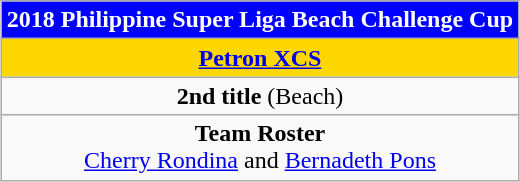<table class=wikitable style="text-align:center; margin:auto;">
<tr>
<th style="background:blue; color:white;">2018 Philippine Super Liga Beach Challenge Cup</th>
</tr>
<tr bgcolor="gold">
<td><strong><a href='#'>Petron XCS</a></strong></td>
</tr>
<tr>
<td><strong>2nd title</strong> (Beach)</td>
</tr>
<tr>
<td><strong>Team Roster</strong><br><a href='#'>Cherry Rondina</a> and <a href='#'>Bernadeth Pons</a></td>
</tr>
</table>
